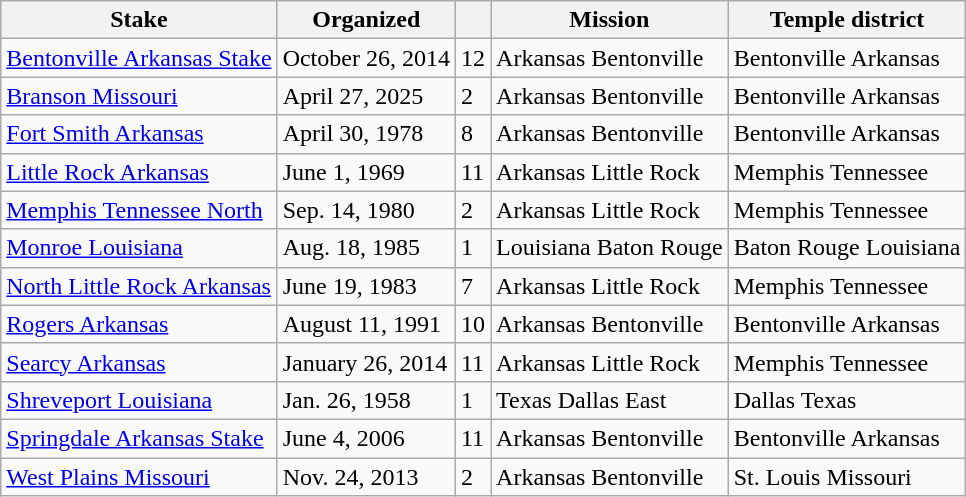<table class="wikitable sortable">
<tr>
<th>Stake</th>
<th data-sort-type=date>Organized</th>
<th></th>
<th>Mission</th>
<th>Temple district</th>
</tr>
<tr>
<td><a href='#'>Bentonville Arkansas Stake</a></td>
<td>October 26, 2014</td>
<td>12</td>
<td>Arkansas Bentonville</td>
<td>Bentonville Arkansas</td>
</tr>
<tr>
<td><a href='#'>Branson Missouri</a></td>
<td>April 27, 2025</td>
<td>2</td>
<td>Arkansas Bentonville</td>
<td>Bentonville Arkansas</td>
</tr>
<tr>
<td><a href='#'>Fort Smith Arkansas</a></td>
<td>April 30, 1978</td>
<td>8</td>
<td>Arkansas Bentonville</td>
<td>Bentonville Arkansas</td>
</tr>
<tr>
<td><a href='#'>Little Rock Arkansas</a></td>
<td>June 1, 1969</td>
<td>11</td>
<td>Arkansas Little Rock</td>
<td>Memphis Tennessee</td>
</tr>
<tr>
<td><a href='#'>Memphis Tennessee North</a></td>
<td>Sep. 14, 1980</td>
<td>2</td>
<td>Arkansas Little Rock</td>
<td>Memphis Tennessee</td>
</tr>
<tr>
<td><a href='#'>Monroe Louisiana</a></td>
<td>Aug. 18, 1985</td>
<td>1</td>
<td>Louisiana Baton Rouge</td>
<td>Baton Rouge Louisiana</td>
</tr>
<tr>
<td><a href='#'>North Little Rock Arkansas</a></td>
<td>June 19, 1983</td>
<td>7</td>
<td>Arkansas Little Rock</td>
<td>Memphis Tennessee</td>
</tr>
<tr>
<td><a href='#'>Rogers Arkansas</a></td>
<td>August 11, 1991</td>
<td>10</td>
<td>Arkansas Bentonville</td>
<td>Bentonville Arkansas</td>
</tr>
<tr>
<td><a href='#'>Searcy Arkansas</a></td>
<td>January 26, 2014</td>
<td>11</td>
<td>Arkansas Little Rock</td>
<td>Memphis Tennessee</td>
</tr>
<tr>
<td><a href='#'>Shreveport Louisiana</a></td>
<td>Jan. 26, 1958</td>
<td>1</td>
<td>Texas Dallas East</td>
<td>Dallas Texas</td>
</tr>
<tr>
<td><a href='#'>Springdale Arkansas Stake</a></td>
<td>June 4, 2006</td>
<td>11</td>
<td>Arkansas Bentonville</td>
<td>Bentonville Arkansas</td>
</tr>
<tr>
<td><a href='#'>West Plains Missouri</a></td>
<td>Nov. 24, 2013</td>
<td>2</td>
<td>Arkansas Bentonville</td>
<td>St. Louis Missouri</td>
</tr>
</table>
